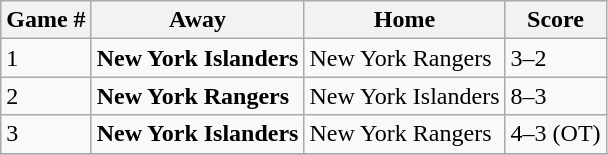<table class="wikitable">
<tr>
<th>Game #</th>
<th>Away</th>
<th>Home</th>
<th>Score</th>
</tr>
<tr>
<td>1</td>
<td><strong>New York Islanders</strong></td>
<td>New York Rangers</td>
<td>3–2</td>
</tr>
<tr>
<td>2</td>
<td><strong>New York Rangers</strong></td>
<td>New York Islanders</td>
<td>8–3</td>
</tr>
<tr>
<td>3</td>
<td><strong>New York Islanders</strong></td>
<td>New York Rangers</td>
<td>4–3 (OT)</td>
</tr>
<tr>
</tr>
</table>
